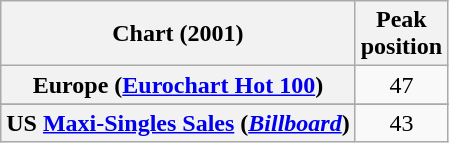<table class="wikitable sortable plainrowheaders" style="text-align:center">
<tr>
<th>Chart (2001)</th>
<th>Peak<br>position</th>
</tr>
<tr>
<th scope="row">Europe (<a href='#'>Eurochart Hot 100</a>)</th>
<td>47</td>
</tr>
<tr>
</tr>
<tr>
</tr>
<tr>
</tr>
<tr>
<th scope="row">US <a href='#'>Maxi-Singles Sales</a> (<em><a href='#'>Billboard</a></em>)</th>
<td>43</td>
</tr>
</table>
